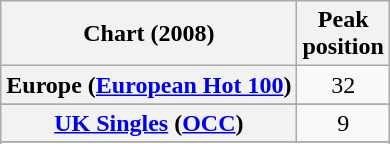<table class="wikitable sortable plainrowheaders">
<tr>
<th>Chart (2008)</th>
<th>Peak<br>position</th>
</tr>
<tr>
<th scope="row">Europe (<a href='#'>European Hot 100</a>)</th>
<td align="center">32</td>
</tr>
<tr>
</tr>
<tr>
<th scope="row"><a href='#'>UK Singles</a> (<a href='#'>OCC</a>)</th>
<td align="center">9</td>
</tr>
<tr>
</tr>
<tr>
</tr>
</table>
